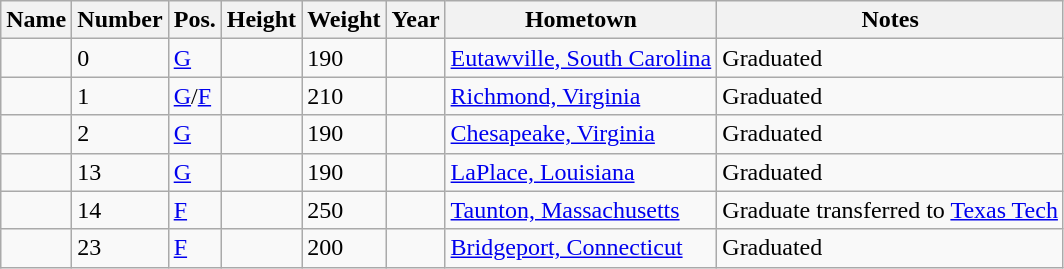<table class="wikitable sortable" border="1">
<tr>
<th>Name</th>
<th>Number</th>
<th>Pos.</th>
<th>Height</th>
<th>Weight</th>
<th>Year</th>
<th>Hometown</th>
<th class="unsortable">Notes</th>
</tr>
<tr>
<td></td>
<td>0</td>
<td><a href='#'>G</a></td>
<td></td>
<td>190</td>
<td></td>
<td><a href='#'>Eutawville, South Carolina</a></td>
<td>Graduated</td>
</tr>
<tr>
<td></td>
<td>1</td>
<td><a href='#'>G</a>/<a href='#'>F</a></td>
<td></td>
<td>210</td>
<td></td>
<td><a href='#'>Richmond, Virginia</a></td>
<td>Graduated</td>
</tr>
<tr>
<td></td>
<td>2</td>
<td><a href='#'>G</a></td>
<td></td>
<td>190</td>
<td></td>
<td><a href='#'>Chesapeake, Virginia</a></td>
<td>Graduated</td>
</tr>
<tr>
<td></td>
<td>13</td>
<td><a href='#'>G</a></td>
<td></td>
<td>190</td>
<td></td>
<td><a href='#'>LaPlace, Louisiana</a></td>
<td>Graduated</td>
</tr>
<tr>
<td></td>
<td>14</td>
<td><a href='#'>F</a></td>
<td></td>
<td>250</td>
<td></td>
<td><a href='#'>Taunton, Massachusetts</a></td>
<td>Graduate transferred to <a href='#'>Texas Tech</a></td>
</tr>
<tr>
<td></td>
<td>23</td>
<td><a href='#'>F</a></td>
<td></td>
<td>200</td>
<td></td>
<td><a href='#'>Bridgeport, Connecticut</a></td>
<td>Graduated</td>
</tr>
</table>
